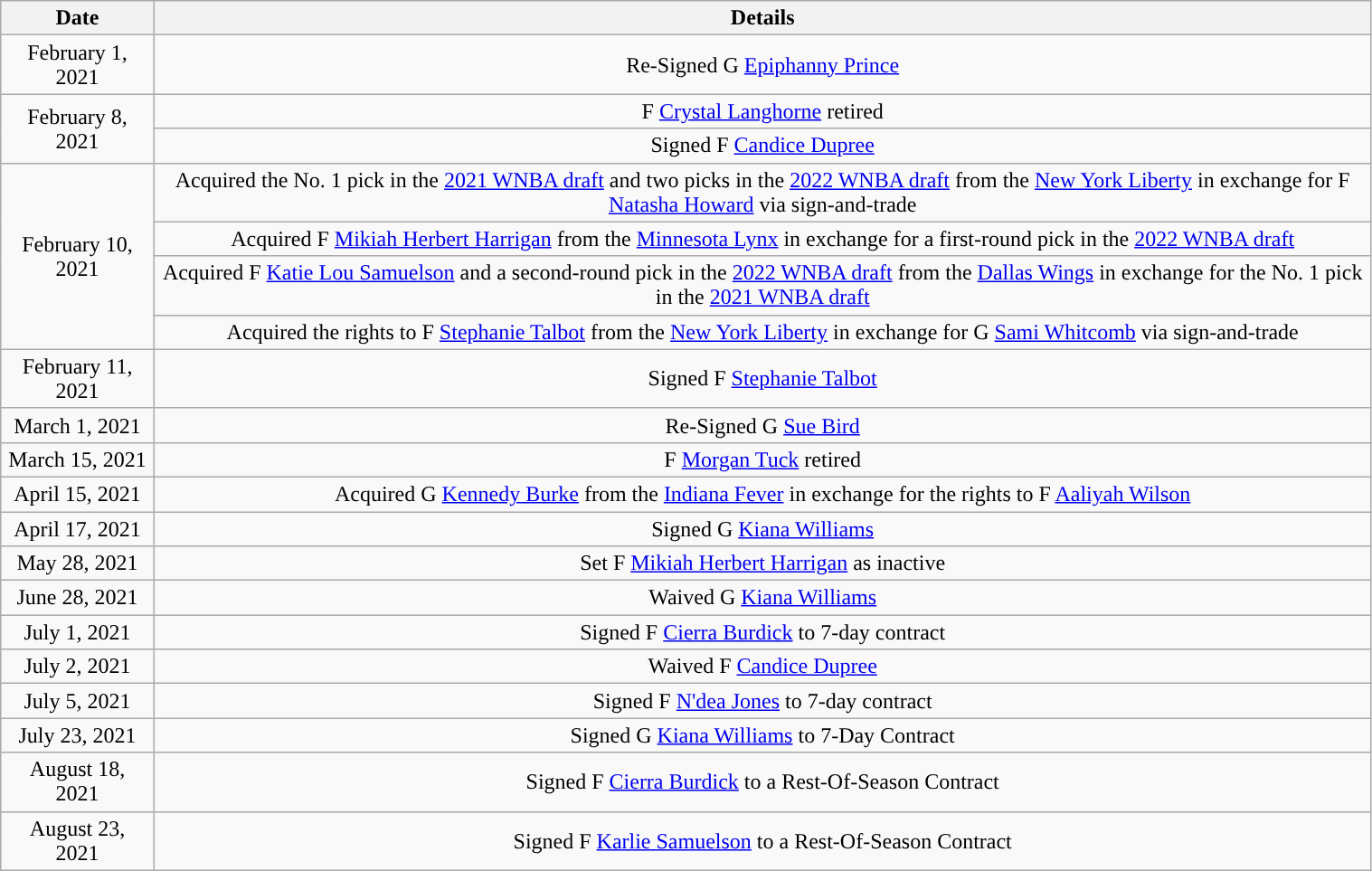<table class="wikitable" style="width:80%; text-align: center;">
<tr>
<th>Date</th>
<th>Details</th>
</tr>
<tr>
<td>February 1, 2021</td>
<td>Re-Signed G <a href='#'>Epiphanny Prince</a></td>
</tr>
<tr>
<td rowspan=2>February 8, 2021</td>
<td>F <a href='#'>Crystal Langhorne</a> retired</td>
</tr>
<tr>
<td>Signed F <a href='#'>Candice Dupree</a></td>
</tr>
<tr>
<td rowspan=4>February 10, 2021</td>
<td>Acquired the No. 1 pick in the <a href='#'>2021 WNBA draft</a> and two picks in the <a href='#'>2022 WNBA draft</a> from the <a href='#'>New York Liberty</a> in exchange for F <a href='#'>Natasha Howard</a> via sign-and-trade</td>
</tr>
<tr>
<td>Acquired F <a href='#'>Mikiah Herbert Harrigan</a> from the <a href='#'>Minnesota Lynx</a> in exchange for a first-round pick in the <a href='#'>2022 WNBA draft</a></td>
</tr>
<tr>
<td>Acquired F <a href='#'>Katie Lou Samuelson</a> and a second-round pick in the <a href='#'>2022 WNBA draft</a> from the <a href='#'>Dallas Wings</a> in exchange for the No. 1 pick in the <a href='#'>2021 WNBA draft</a></td>
</tr>
<tr>
<td>Acquired the rights to F <a href='#'>Stephanie Talbot</a> from the <a href='#'>New York Liberty</a> in exchange for G <a href='#'>Sami Whitcomb</a> via sign-and-trade</td>
</tr>
<tr>
<td>February 11, 2021</td>
<td>Signed F <a href='#'>Stephanie Talbot</a></td>
</tr>
<tr>
<td>March 1, 2021</td>
<td>Re-Signed G <a href='#'>Sue Bird</a></td>
</tr>
<tr>
<td>March 15, 2021</td>
<td>F <a href='#'>Morgan Tuck</a> retired</td>
</tr>
<tr>
<td>April 15, 2021</td>
<td>Acquired G <a href='#'>Kennedy Burke</a> from the <a href='#'>Indiana Fever</a> in exchange for the rights to F <a href='#'>Aaliyah Wilson</a></td>
</tr>
<tr>
<td>April 17, 2021</td>
<td>Signed G <a href='#'>Kiana Williams</a></td>
</tr>
<tr>
<td>May 28, 2021</td>
<td>Set F <a href='#'>Mikiah Herbert Harrigan</a> as inactive</td>
</tr>
<tr>
<td>June 28, 2021</td>
<td>Waived G <a href='#'>Kiana Williams</a></td>
</tr>
<tr>
<td>July 1, 2021</td>
<td>Signed F <a href='#'>Cierra Burdick</a> to 7-day contract</td>
</tr>
<tr>
<td>July 2, 2021</td>
<td>Waived F <a href='#'>Candice Dupree</a></td>
</tr>
<tr>
<td>July 5, 2021</td>
<td>Signed F <a href='#'>N'dea Jones</a> to 7-day contract</td>
</tr>
<tr>
<td>July 23, 2021</td>
<td>Signed G <a href='#'>Kiana Williams</a> to 7-Day Contract</td>
</tr>
<tr>
<td>August 18, 2021</td>
<td>Signed F <a href='#'>Cierra Burdick</a> to a Rest-Of-Season Contract</td>
</tr>
<tr>
<td>August 23, 2021</td>
<td>Signed F <a href='#'>Karlie Samuelson</a> to a Rest-Of-Season Contract</td>
</tr>
</table>
